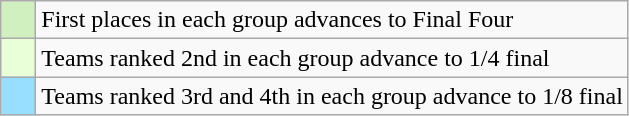<table class="wikitable">
<tr>
<td style="background: #D0F0C0;">    </td>
<td>First places in each group advances to Final Four</td>
</tr>
<tr>
<td style="background: #E8FFD8;">    </td>
<td>Teams ranked 2nd in each group advance to 1/4 final</td>
</tr>
<tr>
<td style="background: #97DEFF;">    </td>
<td>Teams ranked 3rd and 4th in each group advance to 1/8 final</td>
</tr>
</table>
